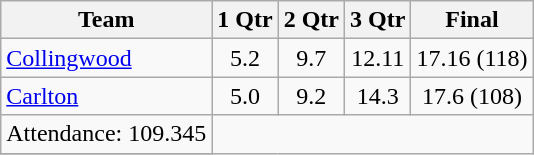<table class="wikitable">
<tr>
<th>Team</th>
<th>1 Qtr</th>
<th>2 Qtr</th>
<th>3 Qtr</th>
<th>Final</th>
</tr>
<tr>
<td><a href='#'>Collingwood</a></td>
<td align=center>5.2</td>
<td align=center>9.7</td>
<td align=center>12.11</td>
<td align=center>17.16 (118)</td>
</tr>
<tr>
<td><a href='#'>Carlton</a></td>
<td align=center>5.0</td>
<td align=center>9.2</td>
<td align=center>14.3</td>
<td align=center>17.6 (108)</td>
</tr>
<tr>
<td align=center>Attendance: 109.345</td>
</tr>
<tr>
</tr>
</table>
